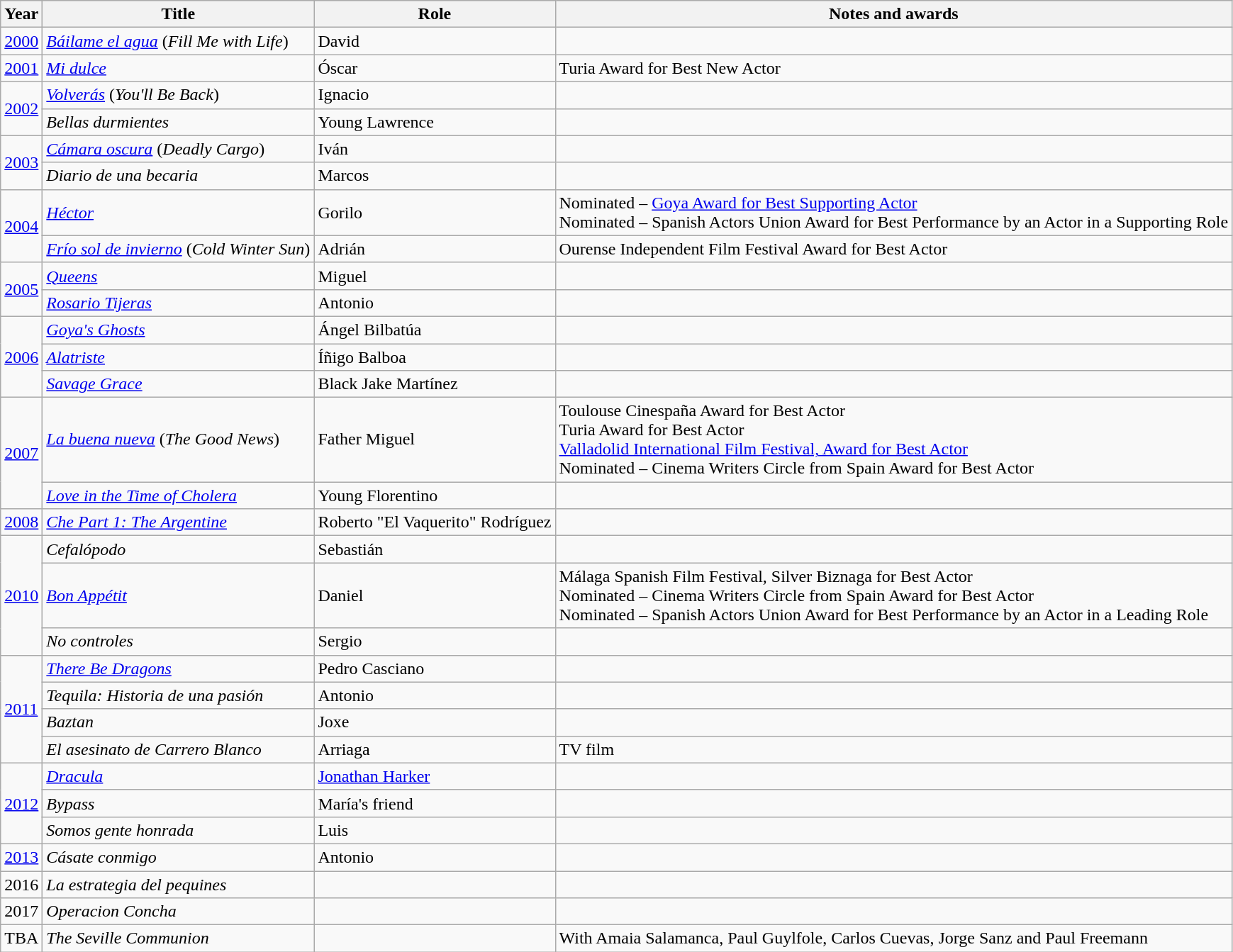<table class="wikitable plainrowheaders sortable">
<tr>
<th scope="col">Year</th>
<th scope="col">Title</th>
<th scope="col">Role</th>
<th scope="col" class="unsortable">Notes and awards</th>
</tr>
<tr>
<td><a href='#'>2000</a></td>
<td><em><a href='#'>Báilame el agua</a></em> (<em>Fill Me with Life</em>)</td>
<td>David</td>
<td></td>
</tr>
<tr>
<td><a href='#'>2001</a></td>
<td><em><a href='#'>Mi dulce</a></em></td>
<td>Óscar</td>
<td>Turia Award for Best New Actor</td>
</tr>
<tr>
<td rowspan="2"><a href='#'>2002</a></td>
<td><em><a href='#'>Volverás</a></em> (<em>You'll Be Back</em>)</td>
<td>Ignacio</td>
<td></td>
</tr>
<tr>
<td><em>Bellas durmientes</em></td>
<td>Young Lawrence</td>
<td></td>
</tr>
<tr>
<td rowspan="2"><a href='#'>2003</a></td>
<td><em><a href='#'>Cámara oscura</a></em> (<em>Deadly Cargo</em>)</td>
<td>Iván</td>
<td></td>
</tr>
<tr>
<td><em>Diario de una becaria</em></td>
<td>Marcos</td>
<td></td>
</tr>
<tr>
<td rowspan="2"><a href='#'>2004</a></td>
<td><em><a href='#'>Héctor</a></em></td>
<td>Gorilo</td>
<td>Nominated – <a href='#'>Goya Award for Best Supporting Actor</a><br>Nominated – Spanish Actors Union Award for Best Performance by an Actor in a Supporting Role</td>
</tr>
<tr>
<td><em><a href='#'>Frío sol de invierno</a></em> (<em>Cold Winter Sun</em>)</td>
<td>Adrián</td>
<td>Ourense Independent Film Festival Award for Best Actor</td>
</tr>
<tr>
<td rowspan="2"><a href='#'>2005</a></td>
<td><em><a href='#'>Queens</a></em></td>
<td>Miguel</td>
<td></td>
</tr>
<tr>
<td><em><a href='#'>Rosario Tijeras</a></em></td>
<td>Antonio</td>
<td></td>
</tr>
<tr>
<td rowspan="3"><a href='#'>2006</a></td>
<td><em><a href='#'>Goya's Ghosts</a></em></td>
<td>Ángel Bilbatúa</td>
<td></td>
</tr>
<tr>
<td><em><a href='#'>Alatriste</a></em></td>
<td>Íñigo Balboa</td>
<td></td>
</tr>
<tr>
<td><em><a href='#'>Savage Grace</a></em></td>
<td>Black Jake Martínez</td>
<td></td>
</tr>
<tr>
<td rowspan="2"><a href='#'>2007</a></td>
<td><em><a href='#'>La buena nueva</a></em> (<em>The Good News</em>)</td>
<td>Father Miguel</td>
<td>Toulouse Cinespaña Award for Best Actor<br>Turia Award for Best Actor<br><a href='#'>Valladolid International Film Festival, Award for Best Actor</a><br>Nominated – Cinema Writers Circle from Spain Award for Best Actor</td>
</tr>
<tr>
<td><em><a href='#'>Love in the Time of Cholera</a></em></td>
<td>Young Florentino</td>
<td></td>
</tr>
<tr>
<td><a href='#'>2008</a></td>
<td><em><a href='#'>Che Part 1: The Argentine</a></em></td>
<td>Roberto "El Vaquerito" Rodríguez</td>
<td></td>
</tr>
<tr>
<td rowspan="3"><a href='#'>2010</a></td>
<td><em>Cefalópodo</em></td>
<td>Sebastián</td>
<td></td>
</tr>
<tr>
<td><em><a href='#'>Bon Appétit</a></em></td>
<td>Daniel</td>
<td Málaga Spanish Film Festival>Málaga Spanish Film Festival, Silver Biznaga for Best Actor<br>Nominated – Cinema Writers Circle from Spain Award for Best Actor<br>Nominated – Spanish Actors Union Award for Best Performance by an Actor in a Leading Role</td>
</tr>
<tr>
<td><em>No controles</em></td>
<td>Sergio</td>
<td></td>
</tr>
<tr>
<td rowspan="4"><a href='#'>2011</a></td>
<td><em><a href='#'>There Be Dragons</a></em></td>
<td>Pedro Casciano</td>
<td></td>
</tr>
<tr>
<td><em>Tequila: Historia de una pasión</em></td>
<td>Antonio</td>
<td></td>
</tr>
<tr>
<td><em>Baztan</em></td>
<td>Joxe</td>
<td></td>
</tr>
<tr>
<td><em>El asesinato de Carrero Blanco</em></td>
<td>Arriaga</td>
<td>TV film</td>
</tr>
<tr>
<td rowspan="3"><a href='#'>2012</a></td>
<td><em><a href='#'>Dracula</a></em></td>
<td><a href='#'>Jonathan Harker</a></td>
<td></td>
</tr>
<tr>
<td><em>Bypass</em></td>
<td>María's friend</td>
<td></td>
</tr>
<tr>
<td><em>Somos gente honrada</em></td>
<td>Luis</td>
<td></td>
</tr>
<tr>
<td><a href='#'>2013</a></td>
<td><em>Cásate conmigo</em></td>
<td>Antonio</td>
<td></td>
</tr>
<tr>
<td>2016</td>
<td><em>La estrategia del pequines</em></td>
<td></td>
<td></td>
</tr>
<tr>
<td>2017</td>
<td><em>Operacion Concha</em></td>
<td></td>
<td></td>
</tr>
<tr>
<td>TBA</td>
<td><em>The Seville Communion</em></td>
<td></td>
<td>With Amaia Salamanca, Paul Guylfole, Carlos Cuevas, Jorge Sanz and Paul Freemann</td>
</tr>
</table>
